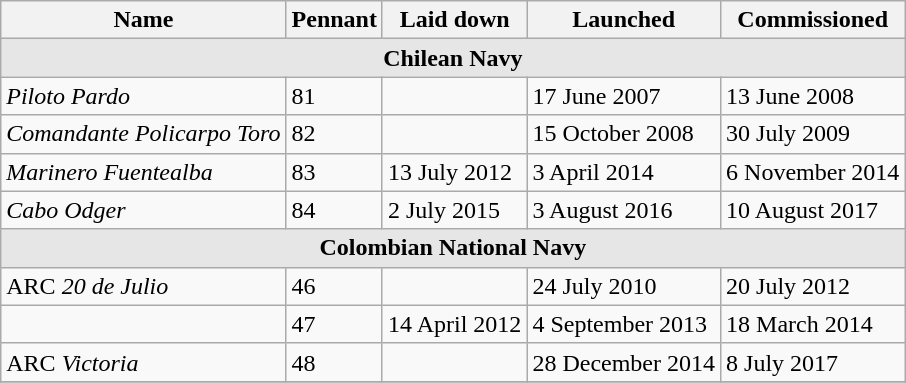<table class="wikitable">
<tr>
<th>Name</th>
<th>Pennant</th>
<th>Laid down</th>
<th>Launched</th>
<th>Commissioned</th>
</tr>
<tr>
<th style="align: center; background: #E6E6E6;" colspan="5">Chilean Navy</th>
</tr>
<tr>
<td><em>Piloto Pardo</em></td>
<td>81</td>
<td></td>
<td>17 June 2007</td>
<td>13 June 2008</td>
</tr>
<tr>
<td><em>Comandante Policarpo Toro</em></td>
<td>82</td>
<td></td>
<td>15 October 2008</td>
<td>30 July 2009</td>
</tr>
<tr>
<td><em>Marinero Fuentealba</em></td>
<td>83</td>
<td>13 July 2012</td>
<td>3 April 2014</td>
<td>6 November 2014</td>
</tr>
<tr>
<td><em>Cabo Odger</em></td>
<td>84</td>
<td>2 July 2015</td>
<td>3 August 2016</td>
<td>10 August 2017</td>
</tr>
<tr>
<th style="align: center; background: #E6E6E6;" colspan="5">Colombian National Navy</th>
</tr>
<tr>
<td>ARC <em>20 de Julio</em></td>
<td>46</td>
<td></td>
<td>24 July 2010</td>
<td>20 July 2012</td>
</tr>
<tr>
<td></td>
<td>47</td>
<td>14 April 2012</td>
<td>4 September 2013</td>
<td>18 March 2014</td>
</tr>
<tr>
<td>ARC <em>Victoria</em></td>
<td>48</td>
<td></td>
<td>28 December 2014</td>
<td>8 July 2017</td>
</tr>
<tr>
</tr>
</table>
